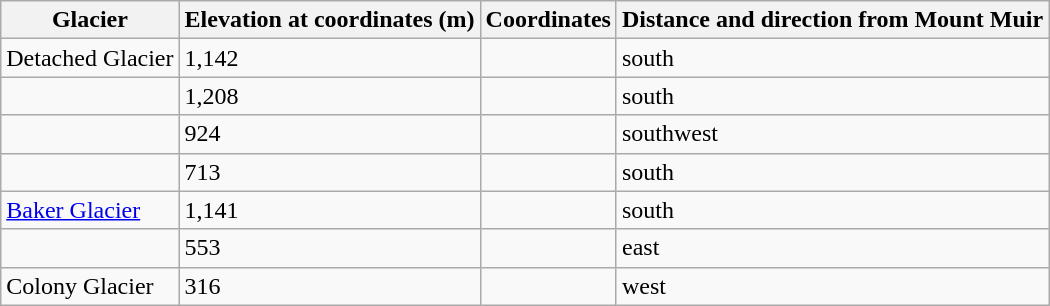<table class="wikitable">
<tr>
<th>Glacier</th>
<th>Elevation at coordinates (m)</th>
<th>Coordinates</th>
<th>Distance and direction from Mount Muir</th>
</tr>
<tr>
<td>Detached Glacier</td>
<td>1,142</td>
<td></td>
<td> south</td>
</tr>
<tr>
<td></td>
<td>1,208</td>
<td></td>
<td> south</td>
</tr>
<tr>
<td></td>
<td>924</td>
<td></td>
<td> southwest</td>
</tr>
<tr>
<td></td>
<td>713</td>
<td></td>
<td> south</td>
</tr>
<tr>
<td><a href='#'>Baker Glacier</a></td>
<td>1,141</td>
<td></td>
<td> south</td>
</tr>
<tr>
<td></td>
<td>553</td>
<td></td>
<td> east</td>
</tr>
<tr>
<td>Colony Glacier</td>
<td>316</td>
<td></td>
<td> west</td>
</tr>
</table>
